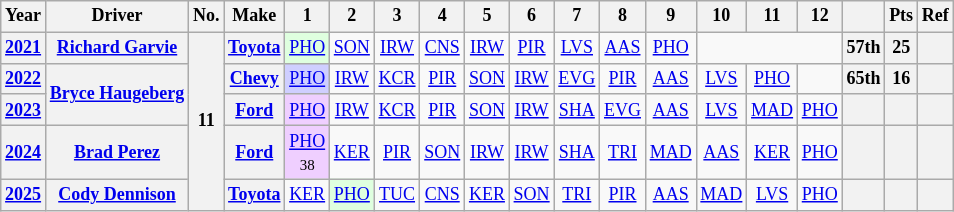<table class="wikitable" style="text-align:center; font-size:75%">
<tr>
<th>Year</th>
<th>Driver</th>
<th>No.</th>
<th>Make</th>
<th>1</th>
<th>2</th>
<th>3</th>
<th>4</th>
<th>5</th>
<th>6</th>
<th>7</th>
<th>8</th>
<th>9</th>
<th>10</th>
<th>11</th>
<th>12</th>
<th></th>
<th>Pts</th>
<th>Ref</th>
</tr>
<tr>
<th><a href='#'>2021</a></th>
<th><a href='#'>Richard Garvie</a></th>
<th rowspan=5>11</th>
<th><a href='#'>Toyota</a></th>
<td style="background:#DFFFDF;"><a href='#'>PHO</a><br></td>
<td><a href='#'>SON</a></td>
<td><a href='#'>IRW</a></td>
<td><a href='#'>CNS</a></td>
<td><a href='#'>IRW</a></td>
<td><a href='#'>PIR</a></td>
<td><a href='#'>LVS</a></td>
<td><a href='#'>AAS</a></td>
<td><a href='#'>PHO</a></td>
<td colspan=3></td>
<th>57th</th>
<th>25</th>
<th></th>
</tr>
<tr>
<th><a href='#'>2022</a></th>
<th rowspan=2><a href='#'>Bryce Haugeberg</a></th>
<th><a href='#'>Chevy</a></th>
<td style="background:#CFCFFF;"><a href='#'>PHO</a><br></td>
<td><a href='#'>IRW</a></td>
<td><a href='#'>KCR</a></td>
<td><a href='#'>PIR</a></td>
<td><a href='#'>SON</a></td>
<td><a href='#'>IRW</a></td>
<td><a href='#'>EVG</a></td>
<td><a href='#'>PIR</a></td>
<td><a href='#'>AAS</a></td>
<td><a href='#'>LVS</a></td>
<td><a href='#'>PHO</a></td>
<td></td>
<th>65th</th>
<th>16</th>
<th></th>
</tr>
<tr>
<th><a href='#'>2023</a></th>
<th><a href='#'>Ford</a></th>
<td style="background:#EFCFFF;"><a href='#'>PHO</a><br></td>
<td><a href='#'>IRW</a></td>
<td><a href='#'>KCR</a></td>
<td><a href='#'>PIR</a></td>
<td><a href='#'>SON</a></td>
<td><a href='#'>IRW</a></td>
<td><a href='#'>SHA</a></td>
<td><a href='#'>EVG</a></td>
<td><a href='#'>AAS</a></td>
<td><a href='#'>LVS</a></td>
<td><a href='#'>MAD</a></td>
<td><a href='#'>PHO</a></td>
<th></th>
<th></th>
<th></th>
</tr>
<tr>
<th><a href='#'>2024</a></th>
<th><a href='#'>Brad Perez</a></th>
<th><a href='#'>Ford</a></th>
<td style="background:#EFCFFF;"><a href='#'>PHO</a><br><small>38</small></td>
<td><a href='#'>KER</a></td>
<td><a href='#'>PIR</a></td>
<td><a href='#'>SON</a></td>
<td><a href='#'>IRW</a></td>
<td><a href='#'>IRW</a></td>
<td><a href='#'>SHA</a></td>
<td><a href='#'>TRI</a></td>
<td><a href='#'>MAD</a></td>
<td><a href='#'>AAS</a></td>
<td><a href='#'>KER</a></td>
<td><a href='#'>PHO</a></td>
<th></th>
<th></th>
<th></th>
</tr>
<tr>
<th><a href='#'>2025</a></th>
<th><a href='#'>Cody Dennison</a></th>
<th><a href='#'>Toyota</a></th>
<td><a href='#'>KER</a></td>
<td style="background:#DFFFDF;"><a href='#'>PHO</a><br></td>
<td><a href='#'>TUC</a></td>
<td><a href='#'>CNS</a></td>
<td><a href='#'>KER</a></td>
<td><a href='#'>SON</a></td>
<td><a href='#'>TRI</a></td>
<td><a href='#'>PIR</a></td>
<td><a href='#'>AAS</a></td>
<td><a href='#'>MAD</a></td>
<td><a href='#'>LVS</a></td>
<td><a href='#'>PHO</a></td>
<th></th>
<th></th>
<th></th>
</tr>
</table>
